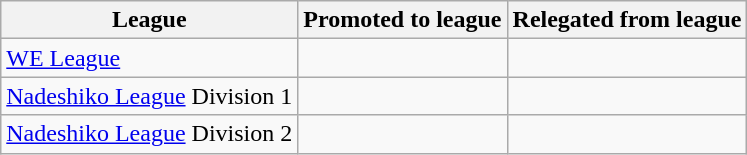<table class="wikitable">
<tr>
<th>League</th>
<th>Promoted to league</th>
<th>Relegated from league</th>
</tr>
<tr>
<td><a href='#'>WE League</a></td>
<td></td>
<td></td>
</tr>
<tr>
<td><a href='#'>Nadeshiko League</a> Division 1</td>
<td></td>
<td></td>
</tr>
<tr>
<td><a href='#'>Nadeshiko League</a> Division 2</td>
<td></td>
<td></td>
</tr>
</table>
